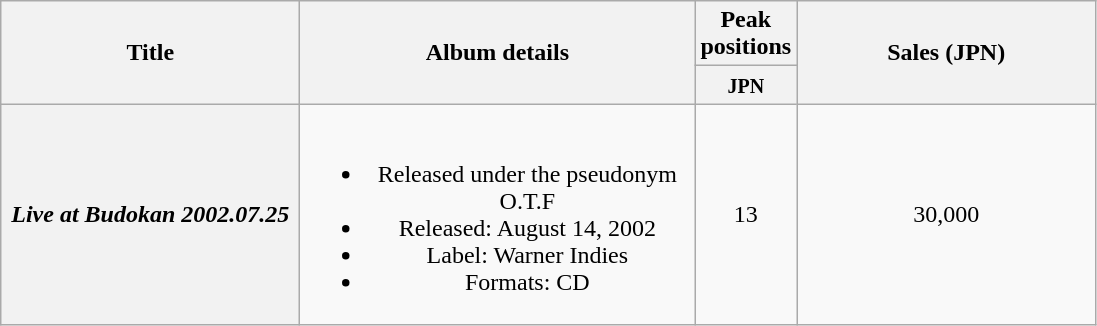<table class="wikitable plainrowheaders" style="text-align:center;">
<tr>
<th style="width:12em;" rowspan="2">Title</th>
<th style="width:16em;" rowspan="2">Album details</th>
<th colspan="1">Peak positions</th>
<th style="width:12em;" rowspan="2">Sales (JPN)</th>
</tr>
<tr>
<th style="width:2.5em;"><small>JPN</small><br></th>
</tr>
<tr>
<th scope="row"><em>Live at Budokan 2002.07.25</em></th>
<td><br><ul><li>Released under the pseudonym O.T.F</li><li>Released: August 14, 2002 </li><li>Label: Warner Indies</li><li>Formats: CD</li></ul></td>
<td>13</td>
<td>30,000</td>
</tr>
</table>
